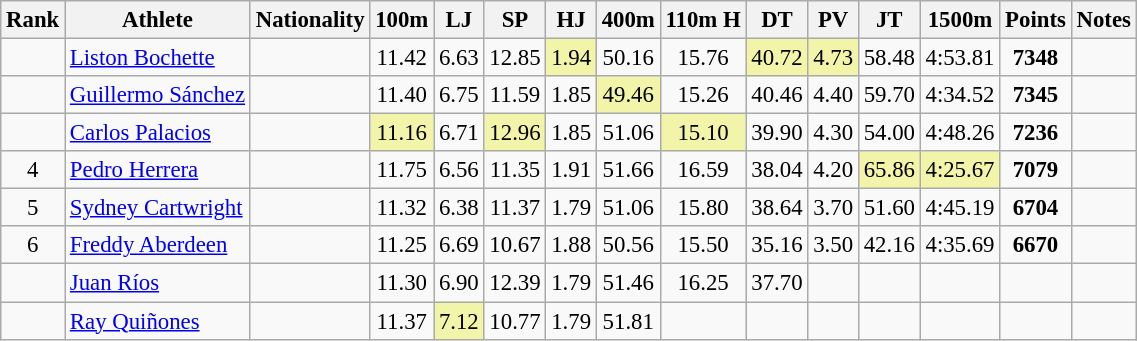<table class="wikitable sortable" style=" text-align:center;font-size:95%">
<tr>
<th>Rank</th>
<th>Athlete</th>
<th>Nationality</th>
<th>100m</th>
<th>LJ</th>
<th>SP</th>
<th>HJ</th>
<th>400m</th>
<th>110m H</th>
<th>DT</th>
<th>PV</th>
<th>JT</th>
<th>1500m</th>
<th>Points</th>
<th>Notes</th>
</tr>
<tr>
<td></td>
<td align=left><a href='#'>Liston Bochette</a></td>
<td align=left></td>
<td>11.42</td>
<td>6.63</td>
<td>12.85</td>
<td bgcolor=#F2F5A9>1.94</td>
<td>50.16</td>
<td>15.76</td>
<td bgcolor=#F2F5A9>40.72</td>
<td bgcolor=#F2F5A9>4.73</td>
<td>58.48</td>
<td>4:53.81</td>
<td><strong>7348</strong></td>
<td></td>
</tr>
<tr>
<td></td>
<td align=left><a href='#'>Guillermo Sánchez</a></td>
<td align=left></td>
<td>11.40</td>
<td>6.75</td>
<td>11.59</td>
<td>1.85</td>
<td bgcolor=#F2F5A9>49.46</td>
<td>15.26</td>
<td>40.46</td>
<td>4.40</td>
<td>59.70</td>
<td>4:34.52</td>
<td><strong>7345</strong></td>
<td></td>
</tr>
<tr>
<td></td>
<td align=left><a href='#'>Carlos Palacios</a></td>
<td align=left></td>
<td bgcolor=#F2F5A9>11.16</td>
<td>6.71</td>
<td bgcolor=#F2F5A9>12.96</td>
<td>1.85</td>
<td>51.06</td>
<td bgcolor=#F2F5A9>15.10</td>
<td>39.90</td>
<td>4.30</td>
<td>54.00</td>
<td>4:48.26</td>
<td><strong>7236</strong></td>
<td></td>
</tr>
<tr>
<td>4</td>
<td align=left><a href='#'>Pedro Herrera</a></td>
<td align=left></td>
<td>11.75</td>
<td>6.56</td>
<td>11.35</td>
<td>1.91</td>
<td>51.66</td>
<td>16.59</td>
<td>38.04</td>
<td>4.20</td>
<td bgcolor=#F2F5A9>65.86</td>
<td bgcolor=#F2F5A9>4:25.67</td>
<td><strong>7079</strong></td>
<td></td>
</tr>
<tr>
<td>5</td>
<td align=left><a href='#'>Sydney Cartwright</a></td>
<td align=left></td>
<td>11.32</td>
<td>6.38</td>
<td>11.37</td>
<td>1.79</td>
<td>51.06</td>
<td>15.80</td>
<td>38.64</td>
<td>3.70</td>
<td>51.60</td>
<td>4:45.19</td>
<td><strong>6704</strong></td>
<td></td>
</tr>
<tr>
<td>6</td>
<td align=left><a href='#'>Freddy Aberdeen</a></td>
<td align=left></td>
<td>11.25</td>
<td>6.69</td>
<td>10.67</td>
<td>1.88</td>
<td>50.56</td>
<td>15.50</td>
<td>35.16</td>
<td>3.50</td>
<td>42.16</td>
<td>4:35.69</td>
<td><strong>6670</strong></td>
<td></td>
</tr>
<tr>
<td></td>
<td align=left><a href='#'>Juan Ríos</a></td>
<td align=left></td>
<td>11.30</td>
<td>6.90</td>
<td>12.39</td>
<td>1.79</td>
<td>51.46</td>
<td>16.25</td>
<td>37.70</td>
<td></td>
<td></td>
<td></td>
<td></td>
<td></td>
</tr>
<tr>
<td></td>
<td align=left><a href='#'>Ray Quiñones</a></td>
<td align=left></td>
<td>11.37</td>
<td bgcolor=#F2F5A9>7.12</td>
<td>10.77</td>
<td>1.79</td>
<td>51.81</td>
<td></td>
<td></td>
<td></td>
<td></td>
<td></td>
<td></td>
<td></td>
</tr>
</table>
